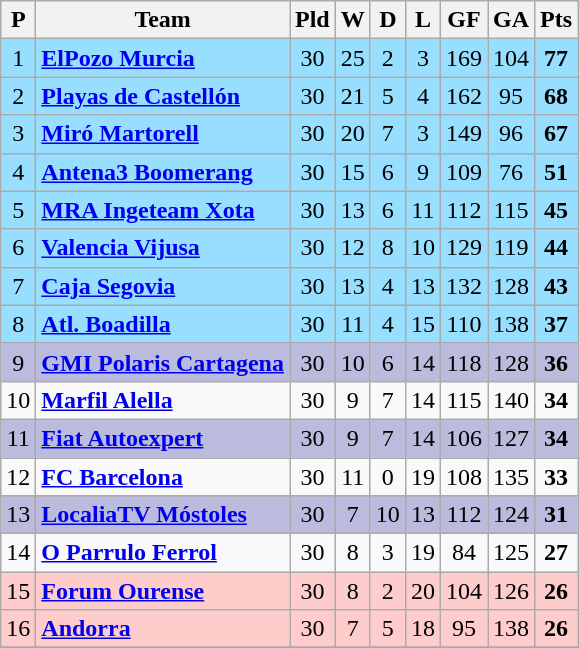<table class="wikitable sortable" style="text-align: center;">
<tr>
<th align="center">P</th>
<th align="center">Team</th>
<th align="center">Pld</th>
<th align="center">W</th>
<th align="center">D</th>
<th align="center">L</th>
<th align="center">GF</th>
<th align="center">GA</th>
<th align="center">Pts</th>
</tr>
<tr ! style="background:#97DEFF;">
<td>1</td>
<td align="left"><strong><a href='#'>ElPozo Murcia</a></strong></td>
<td>30</td>
<td>25</td>
<td>2</td>
<td>3</td>
<td>169</td>
<td>104</td>
<td><strong>77</strong></td>
</tr>
<tr ! style="background:#97DEFF;">
<td>2</td>
<td align="left"><strong><a href='#'>Playas de Castellón</a></strong></td>
<td>30</td>
<td>21</td>
<td>5</td>
<td>4</td>
<td>162</td>
<td>95</td>
<td><strong>68</strong></td>
</tr>
<tr ! style="background:#97DEFF;">
<td>3</td>
<td align="left"><strong><a href='#'>Miró Martorell</a></strong></td>
<td>30</td>
<td>20</td>
<td>7</td>
<td>3</td>
<td>149</td>
<td>96</td>
<td><strong>67</strong></td>
</tr>
<tr ! style="background:#97DEFF;">
<td>4</td>
<td align="left"><strong><a href='#'>Antena3 Boomerang</a></strong></td>
<td>30</td>
<td>15</td>
<td>6</td>
<td>9</td>
<td>109</td>
<td>76</td>
<td><strong>51</strong></td>
</tr>
<tr ! style="background:#97DEFF;">
<td>5</td>
<td align="left"><strong><a href='#'>MRA Ingeteam Xota</a></strong></td>
<td>30</td>
<td>13</td>
<td>6</td>
<td>11</td>
<td>112</td>
<td>115</td>
<td><strong>45</strong></td>
</tr>
<tr ! style="background:#97DEFF;">
<td>6</td>
<td align="left"><strong><a href='#'>Valencia Vijusa</a></strong></td>
<td>30</td>
<td>12</td>
<td>8</td>
<td>10</td>
<td>129</td>
<td>119</td>
<td><strong>44</strong></td>
</tr>
<tr ! style="background:#97DEFF;">
<td>7</td>
<td align="left"><strong><a href='#'>Caja Segovia</a></strong></td>
<td>30</td>
<td>13</td>
<td>4</td>
<td>13</td>
<td>132</td>
<td>128</td>
<td><strong>43</strong></td>
</tr>
<tr ! style="background:#97DEFF;">
<td>8</td>
<td align="left"><strong><a href='#'>Atl. Boadilla</a></strong></td>
<td>30</td>
<td>11</td>
<td>4</td>
<td>15</td>
<td>110</td>
<td>138</td>
<td><strong>37</strong></td>
</tr>
<tr ! style="background:#BBBBDD;">
<td>9</td>
<td align="left"><strong><a href='#'>GMI Polaris Cartagena</a></strong></td>
<td>30</td>
<td>10</td>
<td>6</td>
<td>14</td>
<td>118</td>
<td>128</td>
<td><strong>36</strong></td>
</tr>
<tr>
<td>10</td>
<td align="left"><strong><a href='#'>Marfil Alella</a></strong></td>
<td>30</td>
<td>9</td>
<td>7</td>
<td>14</td>
<td>115</td>
<td>140</td>
<td><strong>34</strong></td>
</tr>
<tr ! style="background:#BBBBDD;">
<td>11</td>
<td align="left"><strong><a href='#'>Fiat Autoexpert</a></strong></td>
<td>30</td>
<td>9</td>
<td>7</td>
<td>14</td>
<td>106</td>
<td>127</td>
<td><strong>34</strong></td>
</tr>
<tr>
<td>12</td>
<td align="left"><strong><a href='#'>FC Barcelona</a></strong></td>
<td>30</td>
<td>11</td>
<td>0</td>
<td>19</td>
<td>108</td>
<td>135</td>
<td><strong>33</strong></td>
</tr>
<tr ! style="background:#BBBBDD;">
<td>13</td>
<td align="left"><strong><a href='#'>LocaliaTV Móstoles</a></strong></td>
<td>30</td>
<td>7</td>
<td>10</td>
<td>13</td>
<td>112</td>
<td>124</td>
<td><strong>31</strong></td>
</tr>
<tr>
<td>14</td>
<td align="left"><strong><a href='#'>O Parrulo Ferrol</a></strong></td>
<td>30</td>
<td>8</td>
<td>3</td>
<td>19</td>
<td>84</td>
<td>125</td>
<td><strong>27</strong></td>
</tr>
<tr ! style="background:#FFCCCC;">
<td>15</td>
<td align="left"><strong><a href='#'>Forum Ourense</a></strong></td>
<td>30</td>
<td>8</td>
<td>2</td>
<td>20</td>
<td>104</td>
<td>126</td>
<td><strong>26</strong></td>
</tr>
<tr ! style="background:#FFCCCC;">
<td>16</td>
<td align="left"><strong><a href='#'>Andorra</a></strong></td>
<td>30</td>
<td>7</td>
<td>5</td>
<td>18</td>
<td>95</td>
<td>138</td>
<td><strong>26</strong></td>
</tr>
<tr>
</tr>
</table>
